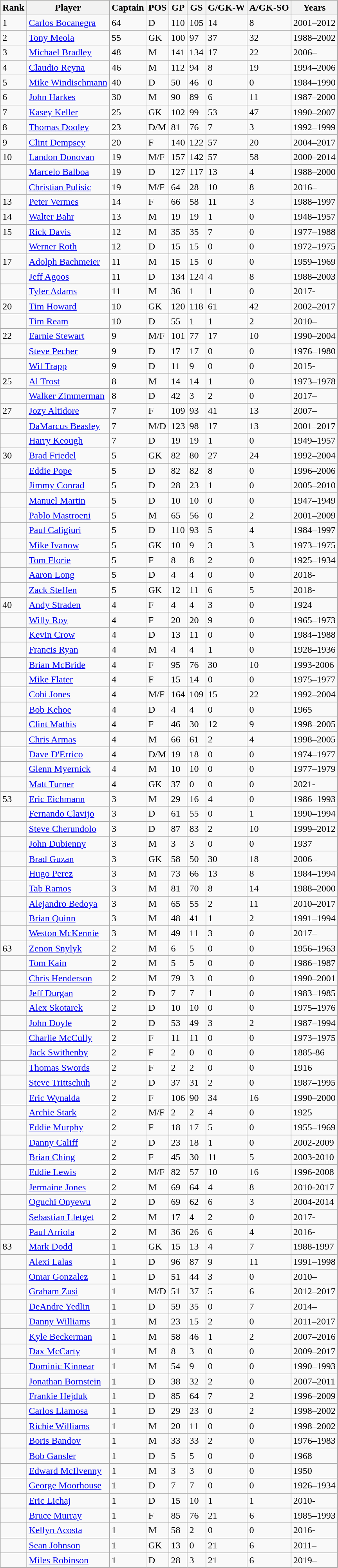<table class="wikitable sortable">
<tr bgcolor="#CCCCCCC">
<th>Rank</th>
<th>Player</th>
<th>Captain</th>
<th>POS</th>
<th>GP</th>
<th>GS</th>
<th>G/GK-W</th>
<th>A/GK-SO</th>
<th>Years</th>
</tr>
<tr>
<td>1</td>
<td><a href='#'>Carlos Bocanegra</a></td>
<td>64</td>
<td>D</td>
<td>110</td>
<td>105</td>
<td>14</td>
<td>8</td>
<td>2001–2012</td>
</tr>
<tr>
<td>2</td>
<td><a href='#'>Tony Meola</a></td>
<td>55</td>
<td>GK</td>
<td>100</td>
<td>97</td>
<td>37</td>
<td>32</td>
<td>1988–2002</td>
</tr>
<tr>
<td>3</td>
<td><a href='#'>Michael Bradley</a></td>
<td>48</td>
<td>M</td>
<td>141</td>
<td>134</td>
<td>17</td>
<td>22</td>
<td>2006–</td>
</tr>
<tr>
<td>4</td>
<td><a href='#'>Claudio Reyna</a></td>
<td>46</td>
<td>M</td>
<td>112</td>
<td>94</td>
<td>8</td>
<td>19</td>
<td>1994–2006</td>
</tr>
<tr>
<td>5</td>
<td><a href='#'>Mike Windischmann</a></td>
<td>40</td>
<td>D</td>
<td>50</td>
<td>46</td>
<td>0</td>
<td>0</td>
<td>1984–1990</td>
</tr>
<tr>
<td>6</td>
<td><a href='#'>John Harkes</a></td>
<td>30</td>
<td>M</td>
<td>90</td>
<td>89</td>
<td>6</td>
<td>11</td>
<td>1987–2000</td>
</tr>
<tr>
<td>7</td>
<td><a href='#'>Kasey Keller</a></td>
<td>25</td>
<td>GK</td>
<td>102</td>
<td>99</td>
<td>53</td>
<td>47</td>
<td>1990–2007</td>
</tr>
<tr>
<td>8</td>
<td><a href='#'>Thomas Dooley</a></td>
<td>23</td>
<td>D/M</td>
<td>81</td>
<td>76</td>
<td>7</td>
<td>3</td>
<td>1992–1999</td>
</tr>
<tr>
<td>9</td>
<td><a href='#'>Clint Dempsey</a></td>
<td>20</td>
<td>F</td>
<td>140</td>
<td>122</td>
<td>57</td>
<td>20</td>
<td>2004–2017</td>
</tr>
<tr>
<td>10</td>
<td><a href='#'>Landon Donovan</a></td>
<td>19</td>
<td>M/F</td>
<td>157</td>
<td>142</td>
<td>57</td>
<td>58</td>
<td>2000–2014</td>
</tr>
<tr>
<td></td>
<td><a href='#'>Marcelo Balboa</a></td>
<td>19</td>
<td>D</td>
<td>127</td>
<td>117</td>
<td>13</td>
<td>4</td>
<td>1988–2000</td>
</tr>
<tr>
<td></td>
<td><a href='#'>Christian Pulisic</a></td>
<td>19</td>
<td>M/F</td>
<td>64</td>
<td>28</td>
<td>10</td>
<td>8</td>
<td>2016–</td>
</tr>
<tr>
<td>13</td>
<td><a href='#'>Peter Vermes</a></td>
<td>14</td>
<td>F</td>
<td>66</td>
<td>58</td>
<td>11</td>
<td>3</td>
<td>1988–1997</td>
</tr>
<tr>
<td>14</td>
<td><a href='#'>Walter Bahr</a></td>
<td>13</td>
<td>M</td>
<td>19</td>
<td>19</td>
<td>1</td>
<td>0</td>
<td>1948–1957</td>
</tr>
<tr>
<td>15</td>
<td><a href='#'>Rick Davis</a></td>
<td>12</td>
<td>M</td>
<td>35</td>
<td>35</td>
<td>7</td>
<td>0</td>
<td>1977–1988</td>
</tr>
<tr>
<td></td>
<td><a href='#'>Werner Roth</a></td>
<td>12</td>
<td>D</td>
<td>15</td>
<td>15</td>
<td>0</td>
<td>0</td>
<td>1972–1975</td>
</tr>
<tr>
<td>17</td>
<td><a href='#'>Adolph Bachmeier</a></td>
<td>11</td>
<td>M</td>
<td>15</td>
<td>15</td>
<td>0</td>
<td>0</td>
<td>1959–1969</td>
</tr>
<tr>
<td></td>
<td><a href='#'>Jeff Agoos</a></td>
<td>11</td>
<td>D</td>
<td>134</td>
<td>124</td>
<td>4</td>
<td>8</td>
<td>1988–2003</td>
</tr>
<tr>
<td></td>
<td><a href='#'>Tyler Adams</a></td>
<td>11</td>
<td>M</td>
<td>36</td>
<td>1</td>
<td>1</td>
<td>0</td>
<td>2017-</td>
</tr>
<tr>
<td>20</td>
<td><a href='#'>Tim Howard</a></td>
<td>10</td>
<td>GK</td>
<td>120</td>
<td>118</td>
<td>61</td>
<td>42</td>
<td>2002–2017</td>
</tr>
<tr>
<td></td>
<td><a href='#'>Tim Ream</a></td>
<td>10</td>
<td>D</td>
<td>55</td>
<td>1</td>
<td>1</td>
<td>2</td>
<td>2010–</td>
</tr>
<tr>
<td>22</td>
<td><a href='#'>Earnie Stewart</a></td>
<td>9</td>
<td>M/F</td>
<td>101</td>
<td>77</td>
<td>17</td>
<td>10</td>
<td>1990–2004</td>
</tr>
<tr>
<td></td>
<td><a href='#'>Steve Pecher</a></td>
<td>9</td>
<td>D</td>
<td>17</td>
<td>17</td>
<td>0</td>
<td>0</td>
<td>1976–1980</td>
</tr>
<tr>
<td></td>
<td><a href='#'>Wil Trapp</a></td>
<td>9</td>
<td>D</td>
<td>11</td>
<td>9</td>
<td>0</td>
<td>0</td>
<td>2015-</td>
</tr>
<tr>
<td>25</td>
<td><a href='#'>Al Trost</a></td>
<td>8</td>
<td>M</td>
<td>14</td>
<td>14</td>
<td>1</td>
<td>0</td>
<td>1973–1978</td>
</tr>
<tr>
<td></td>
<td><a href='#'>Walker Zimmerman</a></td>
<td>8</td>
<td>D</td>
<td>42</td>
<td>3</td>
<td>2</td>
<td>0</td>
<td>2017–</td>
</tr>
<tr>
<td>27</td>
<td><a href='#'>Jozy Altidore</a></td>
<td>7</td>
<td>F</td>
<td>109</td>
<td>93</td>
<td>41</td>
<td>13</td>
<td>2007–</td>
</tr>
<tr>
<td></td>
<td><a href='#'>DaMarcus Beasley</a></td>
<td>7</td>
<td>M/D</td>
<td>123</td>
<td>98</td>
<td>17</td>
<td>13</td>
<td>2001–2017</td>
</tr>
<tr>
<td></td>
<td><a href='#'>Harry Keough</a></td>
<td>7</td>
<td>D</td>
<td>19</td>
<td>19</td>
<td>1</td>
<td>0</td>
<td>1949–1957</td>
</tr>
<tr>
</tr>
<tr>
<td>30</td>
<td><a href='#'>Brad Friedel</a></td>
<td>5</td>
<td>GK</td>
<td>82</td>
<td>80</td>
<td>27</td>
<td>24</td>
<td>1992–2004</td>
</tr>
<tr>
<td></td>
<td><a href='#'>Eddie Pope</a></td>
<td>5</td>
<td>D</td>
<td>82</td>
<td>82</td>
<td>8</td>
<td>0</td>
<td>1996–2006</td>
</tr>
<tr>
<td></td>
<td><a href='#'>Jimmy Conrad</a></td>
<td>5</td>
<td>D</td>
<td>28</td>
<td>23</td>
<td>1</td>
<td>0</td>
<td>2005–2010</td>
</tr>
<tr>
<td></td>
<td><a href='#'>Manuel Martin</a></td>
<td>5</td>
<td>D</td>
<td>10</td>
<td>10</td>
<td>0</td>
<td>0</td>
<td>1947–1949</td>
</tr>
<tr>
<td></td>
<td><a href='#'>Pablo Mastroeni</a></td>
<td>5</td>
<td>M</td>
<td>65</td>
<td>56</td>
<td>0</td>
<td>2</td>
<td>2001–2009</td>
</tr>
<tr>
<td></td>
<td><a href='#'>Paul Caligiuri</a></td>
<td>5</td>
<td>D</td>
<td>110</td>
<td>93</td>
<td>5</td>
<td>4</td>
<td>1984–1997</td>
</tr>
<tr>
<td></td>
<td><a href='#'>Mike Ivanow</a></td>
<td>5</td>
<td>GK</td>
<td>10</td>
<td>9</td>
<td>3</td>
<td>3</td>
<td>1973–1975</td>
</tr>
<tr>
<td></td>
<td><a href='#'>Tom Florie</a></td>
<td>5</td>
<td>F</td>
<td>8</td>
<td>8</td>
<td>2</td>
<td>0</td>
<td>1925–1934</td>
</tr>
<tr>
<td></td>
<td><a href='#'>Aaron Long</a></td>
<td>5</td>
<td>D</td>
<td>4</td>
<td>4</td>
<td>0</td>
<td>0</td>
<td>2018-</td>
</tr>
<tr>
<td></td>
<td><a href='#'>Zack Steffen</a></td>
<td>5</td>
<td>GK</td>
<td>12</td>
<td>11</td>
<td>6</td>
<td>5</td>
<td>2018-</td>
</tr>
<tr>
<td>40</td>
<td><a href='#'>Andy Straden</a></td>
<td>4</td>
<td>F</td>
<td>4</td>
<td>4</td>
<td>3</td>
<td>0</td>
<td>1924</td>
</tr>
<tr>
<td></td>
<td><a href='#'>Willy Roy</a></td>
<td>4</td>
<td>F</td>
<td>20</td>
<td>20</td>
<td>9</td>
<td>0</td>
<td>1965–1973</td>
</tr>
<tr>
<td></td>
<td><a href='#'>Kevin Crow</a></td>
<td>4</td>
<td>D</td>
<td>13</td>
<td>11</td>
<td>0</td>
<td>0</td>
<td>1984–1988</td>
</tr>
<tr>
<td></td>
<td><a href='#'>Francis Ryan</a></td>
<td>4</td>
<td>M</td>
<td>4</td>
<td>4</td>
<td>1</td>
<td>0</td>
<td>1928–1936</td>
</tr>
<tr>
<td></td>
<td><a href='#'>Brian McBride</a></td>
<td>4</td>
<td>F</td>
<td>95</td>
<td>76</td>
<td>30</td>
<td>10</td>
<td>1993-2006</td>
</tr>
<tr>
<td></td>
<td><a href='#'>Mike Flater</a></td>
<td>4</td>
<td>F</td>
<td>15</td>
<td>14</td>
<td>0</td>
<td>0</td>
<td>1975–1977</td>
</tr>
<tr>
<td></td>
<td><a href='#'>Cobi Jones</a></td>
<td>4</td>
<td>M/F</td>
<td>164</td>
<td>109</td>
<td>15</td>
<td>22</td>
<td>1992–2004</td>
</tr>
<tr>
<td></td>
<td><a href='#'>Bob Kehoe</a></td>
<td>4</td>
<td>D</td>
<td>4</td>
<td>4</td>
<td>0</td>
<td>0</td>
<td>1965</td>
</tr>
<tr>
<td></td>
<td><a href='#'>Clint Mathis</a></td>
<td>4</td>
<td>F</td>
<td>46</td>
<td>30</td>
<td>12</td>
<td>9</td>
<td>1998–2005</td>
</tr>
<tr>
<td></td>
<td><a href='#'>Chris Armas</a></td>
<td>4</td>
<td>M</td>
<td>66</td>
<td>61</td>
<td>2</td>
<td>4</td>
<td>1998–2005</td>
</tr>
<tr>
<td></td>
<td><a href='#'>Dave D'Errico</a></td>
<td>4</td>
<td>D/M</td>
<td>19</td>
<td>18</td>
<td>0</td>
<td>0</td>
<td>1974–1977</td>
</tr>
<tr>
<td></td>
<td><a href='#'>Glenn Myernick</a></td>
<td>4</td>
<td>M</td>
<td>10</td>
<td>10</td>
<td>0</td>
<td>0</td>
<td>1977–1979</td>
</tr>
<tr>
<td></td>
<td><a href='#'>Matt Turner</a></td>
<td>4</td>
<td>GK</td>
<td>37</td>
<td>0</td>
<td>0</td>
<td>0</td>
<td>2021-</td>
</tr>
<tr>
<td>53</td>
<td><a href='#'>Eric Eichmann</a></td>
<td>3</td>
<td>M</td>
<td>29</td>
<td>16</td>
<td>4</td>
<td>0</td>
<td>1986–1993</td>
</tr>
<tr>
<td></td>
<td><a href='#'>Fernando Clavijo</a></td>
<td>3</td>
<td>D</td>
<td>61</td>
<td>55</td>
<td>0</td>
<td>1</td>
<td>1990–1994</td>
</tr>
<tr>
<td></td>
<td><a href='#'>Steve Cherundolo</a></td>
<td>3</td>
<td>D</td>
<td>87</td>
<td>83</td>
<td>2</td>
<td>10</td>
<td>1999–2012</td>
</tr>
<tr>
<td></td>
<td><a href='#'>John Dubienny</a></td>
<td>3</td>
<td>M</td>
<td>3</td>
<td>3</td>
<td>0</td>
<td>0</td>
<td>1937</td>
</tr>
<tr>
<td></td>
<td><a href='#'>Brad Guzan</a></td>
<td>3</td>
<td>GK</td>
<td>58</td>
<td>50</td>
<td>30</td>
<td>18</td>
<td>2006–</td>
</tr>
<tr>
<td></td>
<td><a href='#'>Hugo Perez</a></td>
<td>3</td>
<td>M</td>
<td>73</td>
<td>66</td>
<td>13</td>
<td>8</td>
<td>1984–1994</td>
</tr>
<tr>
<td></td>
<td><a href='#'>Tab Ramos</a></td>
<td>3</td>
<td>M</td>
<td>81</td>
<td>70</td>
<td>8</td>
<td>14</td>
<td>1988–2000</td>
</tr>
<tr>
<td></td>
<td><a href='#'>Alejandro Bedoya</a></td>
<td>3</td>
<td>M</td>
<td>65</td>
<td>55</td>
<td>2</td>
<td>11</td>
<td>2010–2017</td>
</tr>
<tr>
<td></td>
<td><a href='#'>Brian Quinn</a></td>
<td>3</td>
<td>M</td>
<td>48</td>
<td>41</td>
<td>1</td>
<td>2</td>
<td>1991–1994</td>
</tr>
<tr>
<td></td>
<td><a href='#'>Weston McKennie</a></td>
<td>3</td>
<td>M</td>
<td>49</td>
<td>11</td>
<td>3</td>
<td>0</td>
<td>2017–</td>
</tr>
<tr>
<td>63</td>
<td><a href='#'>Zenon Snylyk</a></td>
<td>2</td>
<td>M</td>
<td>6</td>
<td>5</td>
<td>0</td>
<td>0</td>
<td>1956–1963</td>
</tr>
<tr>
<td></td>
<td><a href='#'>Tom Kain</a></td>
<td>2</td>
<td>M</td>
<td>5</td>
<td>5</td>
<td>0</td>
<td>0</td>
<td>1986–1987</td>
</tr>
<tr>
<td></td>
<td><a href='#'>Chris Henderson</a></td>
<td>2</td>
<td>M</td>
<td>79</td>
<td>3</td>
<td>0</td>
<td>0</td>
<td>1990–2001</td>
</tr>
<tr>
<td></td>
<td><a href='#'>Jeff Durgan</a></td>
<td>2</td>
<td>D</td>
<td>7</td>
<td>7</td>
<td>1</td>
<td>0</td>
<td>1983–1985</td>
</tr>
<tr>
<td></td>
<td><a href='#'>Alex Skotarek</a></td>
<td>2</td>
<td>D</td>
<td>10</td>
<td>10</td>
<td>0</td>
<td>0</td>
<td>1975–1976</td>
</tr>
<tr>
<td></td>
<td><a href='#'>John Doyle</a></td>
<td>2</td>
<td>D</td>
<td>53</td>
<td>49</td>
<td>3</td>
<td>2</td>
<td>1987–1994</td>
</tr>
<tr>
<td></td>
<td><a href='#'>Charlie McCully</a></td>
<td>2</td>
<td>F</td>
<td>11</td>
<td>11</td>
<td>0</td>
<td>0</td>
<td>1973–1975</td>
</tr>
<tr>
<td></td>
<td><a href='#'>Jack Swithenby</a></td>
<td>2</td>
<td>F</td>
<td>2</td>
<td>0</td>
<td>0</td>
<td>0</td>
<td>1885-86</td>
</tr>
<tr>
<td></td>
<td><a href='#'>Thomas Swords</a></td>
<td>2</td>
<td>F</td>
<td>2</td>
<td>2</td>
<td>0</td>
<td>0</td>
<td>1916</td>
</tr>
<tr>
<td></td>
<td><a href='#'>Steve Trittschuh</a></td>
<td>2</td>
<td>D</td>
<td>37</td>
<td>31</td>
<td>2</td>
<td>0</td>
<td>1987–1995</td>
</tr>
<tr>
<td></td>
<td><a href='#'>Eric Wynalda</a></td>
<td>2</td>
<td>F</td>
<td>106</td>
<td>90</td>
<td>34</td>
<td>16</td>
<td>1990–2000</td>
</tr>
<tr>
<td></td>
<td><a href='#'>Archie Stark</a></td>
<td>2</td>
<td>M/F</td>
<td>2</td>
<td>2</td>
<td>4</td>
<td>0</td>
<td>1925</td>
</tr>
<tr>
<td></td>
<td><a href='#'>Eddie Murphy</a></td>
<td>2</td>
<td>F</td>
<td>18</td>
<td>17</td>
<td>5</td>
<td>0</td>
<td>1955–1969</td>
</tr>
<tr>
<td></td>
<td><a href='#'>Danny Califf</a></td>
<td>2</td>
<td>D</td>
<td>23</td>
<td>18</td>
<td>1</td>
<td>0</td>
<td>2002-2009</td>
</tr>
<tr>
<td></td>
<td><a href='#'>Brian Ching</a></td>
<td>2</td>
<td>F</td>
<td>45</td>
<td>30</td>
<td>11</td>
<td>5</td>
<td>2003-2010</td>
</tr>
<tr>
<td></td>
<td><a href='#'>Eddie Lewis</a></td>
<td>2</td>
<td>M/F</td>
<td>82</td>
<td>57</td>
<td>10</td>
<td>16</td>
<td>1996-2008</td>
</tr>
<tr>
<td></td>
<td><a href='#'>Jermaine Jones</a></td>
<td>2</td>
<td>M</td>
<td>69</td>
<td>64</td>
<td>4</td>
<td>8</td>
<td>2010-2017</td>
</tr>
<tr>
<td></td>
<td><a href='#'>Oguchi Onyewu</a></td>
<td>2</td>
<td>D</td>
<td>69</td>
<td>62</td>
<td>6</td>
<td>3</td>
<td>2004-2014</td>
</tr>
<tr>
<td></td>
<td><a href='#'>Sebastian Lletget</a></td>
<td>2</td>
<td>M</td>
<td>17</td>
<td>4</td>
<td>2</td>
<td>0</td>
<td>2017-</td>
</tr>
<tr>
<td></td>
<td><a href='#'>Paul Arriola</a></td>
<td>2</td>
<td>M</td>
<td>36</td>
<td>26</td>
<td>6</td>
<td>4</td>
<td>2016-</td>
</tr>
<tr>
<td>83</td>
<td><a href='#'>Mark Dodd</a></td>
<td>1</td>
<td>GK</td>
<td>15</td>
<td>13</td>
<td>4</td>
<td>7</td>
<td>1988-1997</td>
</tr>
<tr>
<td></td>
<td><a href='#'>Alexi Lalas</a></td>
<td>1</td>
<td>D</td>
<td>96</td>
<td>87</td>
<td>9</td>
<td>11</td>
<td>1991–1998</td>
</tr>
<tr>
<td></td>
<td><a href='#'>Omar Gonzalez</a></td>
<td>1</td>
<td>D</td>
<td>51</td>
<td>44</td>
<td>3</td>
<td>0</td>
<td>2010–</td>
</tr>
<tr>
<td></td>
<td><a href='#'>Graham Zusi</a></td>
<td>1</td>
<td>M/D</td>
<td>51</td>
<td>37</td>
<td>5</td>
<td>6</td>
<td>2012–2017</td>
</tr>
<tr>
<td></td>
<td><a href='#'>DeAndre Yedlin</a></td>
<td>1</td>
<td>D</td>
<td>59</td>
<td>35</td>
<td>0</td>
<td>7</td>
<td>2014–</td>
</tr>
<tr>
<td></td>
<td><a href='#'>Danny Williams</a></td>
<td>1</td>
<td>M</td>
<td>23</td>
<td>15</td>
<td>2</td>
<td>0</td>
<td>2011–2017</td>
</tr>
<tr>
<td></td>
<td><a href='#'>Kyle Beckerman</a></td>
<td>1</td>
<td>M</td>
<td>58</td>
<td>46</td>
<td>1</td>
<td>2</td>
<td>2007–2016</td>
</tr>
<tr>
<td></td>
<td><a href='#'>Dax McCarty</a></td>
<td>1</td>
<td>M</td>
<td>8</td>
<td>3</td>
<td>0</td>
<td>0</td>
<td>2009–2017</td>
</tr>
<tr>
<td></td>
<td><a href='#'>Dominic Kinnear</a></td>
<td>1</td>
<td>M</td>
<td>54</td>
<td>9</td>
<td>0</td>
<td>0</td>
<td>1990–1993</td>
</tr>
<tr>
<td></td>
<td><a href='#'>Jonathan Bornstein</a></td>
<td>1</td>
<td>D</td>
<td>38</td>
<td>32</td>
<td>2</td>
<td>0</td>
<td>2007–2011</td>
</tr>
<tr>
<td></td>
<td><a href='#'>Frankie Hejduk</a></td>
<td>1</td>
<td>D</td>
<td>85</td>
<td>64</td>
<td>7</td>
<td>2</td>
<td>1996–2009</td>
</tr>
<tr>
<td></td>
<td><a href='#'>Carlos Llamosa</a></td>
<td>1</td>
<td>D</td>
<td>29</td>
<td>23</td>
<td>0</td>
<td>2</td>
<td>1998–2002</td>
</tr>
<tr>
<td></td>
<td><a href='#'>Richie Williams</a></td>
<td>1</td>
<td>M</td>
<td>20</td>
<td>11</td>
<td>0</td>
<td>0</td>
<td>1998–2002</td>
</tr>
<tr>
<td></td>
<td><a href='#'>Boris Bandov</a></td>
<td>1</td>
<td>M</td>
<td>33</td>
<td>33</td>
<td>2</td>
<td>0</td>
<td>1976–1983</td>
</tr>
<tr>
<td></td>
<td><a href='#'>Bob Gansler</a></td>
<td>1</td>
<td>D</td>
<td>5</td>
<td>5</td>
<td>0</td>
<td>0</td>
<td>1968</td>
</tr>
<tr>
<td></td>
<td><a href='#'>Edward McIlvenny</a></td>
<td>1</td>
<td>M</td>
<td>3</td>
<td>3</td>
<td>0</td>
<td>0</td>
<td>1950</td>
</tr>
<tr>
<td></td>
<td><a href='#'>George Moorhouse</a></td>
<td>1</td>
<td>D</td>
<td>7</td>
<td>7</td>
<td>0</td>
<td>0</td>
<td>1926–1934</td>
</tr>
<tr>
<td></td>
<td><a href='#'>Eric Lichaj</a></td>
<td>1</td>
<td>D</td>
<td>15</td>
<td>10</td>
<td>1</td>
<td>1</td>
<td>2010-</td>
</tr>
<tr>
<td></td>
<td><a href='#'>Bruce Murray</a></td>
<td>1</td>
<td>F</td>
<td>85</td>
<td>76</td>
<td>21</td>
<td>6</td>
<td>1985–1993</td>
</tr>
<tr>
<td></td>
<td><a href='#'>Kellyn Acosta</a></td>
<td>1</td>
<td>M</td>
<td>58</td>
<td>2</td>
<td>0</td>
<td>0</td>
<td>2016-</td>
</tr>
<tr>
<td></td>
<td><a href='#'>Sean Johnson</a></td>
<td>1</td>
<td>GK</td>
<td>13</td>
<td>0</td>
<td>21</td>
<td>6</td>
<td>2011–</td>
</tr>
<tr>
<td></td>
<td><a href='#'>Miles Robinson</a></td>
<td>1</td>
<td>D</td>
<td>28</td>
<td>3</td>
<td>21</td>
<td>6</td>
<td>2019–</td>
</tr>
</table>
